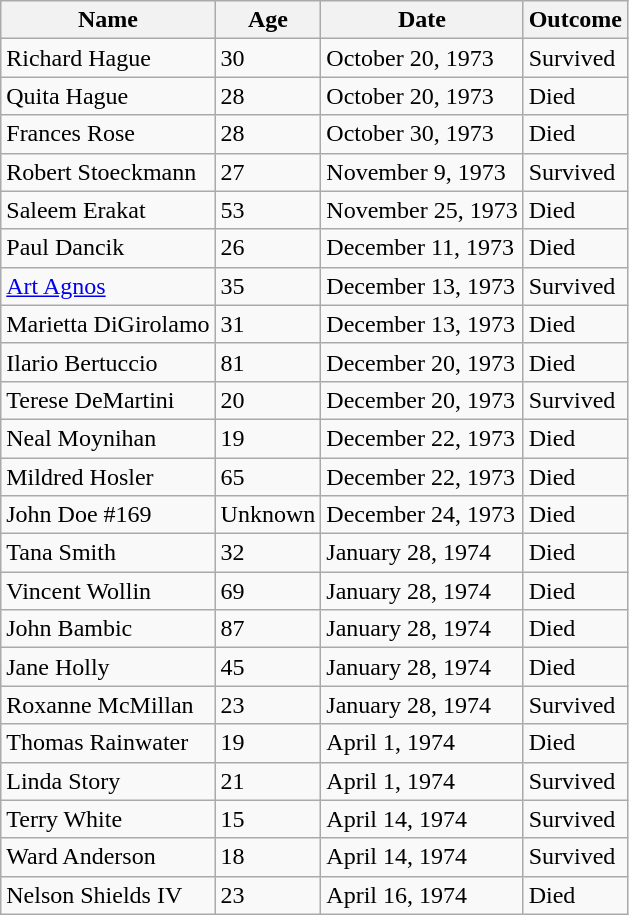<table class="wikitable">
<tr>
<th>Name</th>
<th>Age</th>
<th>Date</th>
<th>Outcome</th>
</tr>
<tr>
<td>Richard Hague</td>
<td>30</td>
<td>October 20, 1973</td>
<td>Survived</td>
</tr>
<tr>
<td>Quita Hague</td>
<td>28</td>
<td>October 20, 1973</td>
<td>Died</td>
</tr>
<tr>
<td>Frances Rose</td>
<td>28</td>
<td>October 30, 1973</td>
<td>Died</td>
</tr>
<tr>
<td>Robert Stoeckmann</td>
<td>27</td>
<td>November 9, 1973</td>
<td>Survived</td>
</tr>
<tr>
<td>Saleem Erakat</td>
<td>53</td>
<td>November 25, 1973</td>
<td>Died</td>
</tr>
<tr>
<td>Paul Dancik</td>
<td>26</td>
<td>December 11, 1973</td>
<td>Died</td>
</tr>
<tr>
<td><a href='#'>Art Agnos</a></td>
<td>35</td>
<td>December 13, 1973</td>
<td>Survived</td>
</tr>
<tr>
<td>Marietta DiGirolamo</td>
<td>31</td>
<td>December 13, 1973</td>
<td>Died</td>
</tr>
<tr>
<td>Ilario Bertuccio</td>
<td>81</td>
<td>December 20, 1973</td>
<td>Died</td>
</tr>
<tr>
<td>Terese DeMartini</td>
<td>20</td>
<td>December 20, 1973</td>
<td>Survived</td>
</tr>
<tr>
<td>Neal Moynihan</td>
<td>19</td>
<td>December 22, 1973</td>
<td>Died</td>
</tr>
<tr>
<td>Mildred Hosler</td>
<td>65</td>
<td>December 22, 1973</td>
<td>Died</td>
</tr>
<tr>
<td>John Doe #169</td>
<td>Unknown</td>
<td>December 24, 1973</td>
<td>Died</td>
</tr>
<tr>
<td>Tana Smith</td>
<td>32</td>
<td>January 28, 1974</td>
<td>Died</td>
</tr>
<tr>
<td>Vincent Wollin</td>
<td>69</td>
<td>January 28, 1974</td>
<td>Died</td>
</tr>
<tr>
<td>John Bambic</td>
<td>87</td>
<td>January 28, 1974</td>
<td>Died</td>
</tr>
<tr>
<td>Jane Holly</td>
<td>45</td>
<td>January 28, 1974</td>
<td>Died</td>
</tr>
<tr>
<td>Roxanne McMillan</td>
<td>23</td>
<td>January 28, 1974</td>
<td>Survived</td>
</tr>
<tr>
<td>Thomas Rainwater</td>
<td>19</td>
<td>April 1, 1974</td>
<td>Died</td>
</tr>
<tr>
<td>Linda Story</td>
<td>21</td>
<td>April 1, 1974</td>
<td>Survived</td>
</tr>
<tr>
<td>Terry White</td>
<td>15</td>
<td>April 14, 1974</td>
<td>Survived</td>
</tr>
<tr>
<td>Ward Anderson</td>
<td>18</td>
<td>April 14, 1974</td>
<td>Survived</td>
</tr>
<tr>
<td>Nelson Shields IV</td>
<td>23</td>
<td>April 16, 1974</td>
<td>Died</td>
</tr>
</table>
